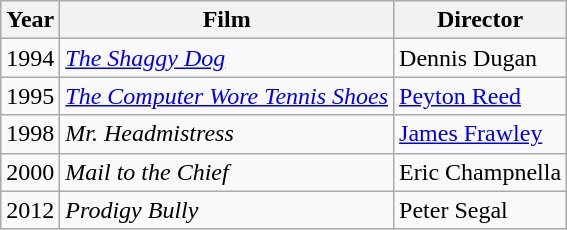<table class="wikitable">
<tr>
<th>Year</th>
<th>Film</th>
<th>Director</th>
</tr>
<tr>
<td>1994</td>
<td><em><a href='#'>The Shaggy Dog</a></em></td>
<td>Dennis Dugan</td>
</tr>
<tr>
<td>1995</td>
<td><em><a href='#'>The Computer Wore Tennis Shoes</a></em></td>
<td><a href='#'>Peyton Reed</a></td>
</tr>
<tr>
<td>1998</td>
<td><em>Mr. Headmistress</em></td>
<td><a href='#'>James Frawley</a></td>
</tr>
<tr>
<td>2000</td>
<td><em>Mail to the Chief</em></td>
<td>Eric Champnella</td>
</tr>
<tr>
<td>2012</td>
<td><em>Prodigy Bully</em></td>
<td>Peter Segal</td>
</tr>
</table>
